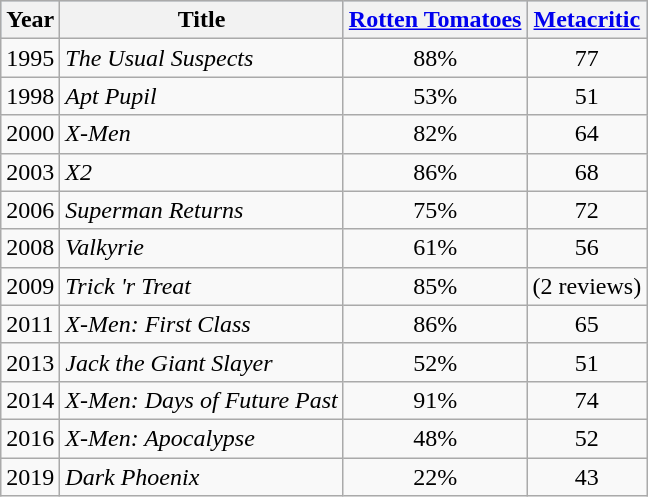<table class="wikitable sortable">
<tr style="background:#b0c4de; text-align:center;">
<th>Year</th>
<th>Title</th>
<th><a href='#'>Rotten Tomatoes</a></th>
<th><a href='#'>Metacritic</a></th>
</tr>
<tr>
<td>1995</td>
<td><em>The Usual Suspects</em></td>
<td style="text-align:center;">88%</td>
<td style="text-align:center;">77</td>
</tr>
<tr>
<td>1998</td>
<td><em>Apt Pupil</em></td>
<td style="text-align:center;">53%</td>
<td style="text-align:center;">51</td>
</tr>
<tr>
<td>2000</td>
<td><em>X-Men</em></td>
<td style="text-align:center;">82%</td>
<td style="text-align:center;">64</td>
</tr>
<tr>
<td>2003</td>
<td><em>X2</em></td>
<td style="text-align:center;">86%</td>
<td style="text-align:center;">68</td>
</tr>
<tr>
<td>2006</td>
<td><em>Superman Returns</em></td>
<td style="text-align:center;">75%</td>
<td style="text-align:center;">72</td>
</tr>
<tr>
<td>2008</td>
<td><em>Valkyrie</em></td>
<td style="text-align:center;">61%</td>
<td style="text-align:center;">56</td>
</tr>
<tr>
<td>2009</td>
<td><em>Trick 'r Treat</em></td>
<td style="text-align:center;">85%</td>
<td> (2 reviews)</td>
</tr>
<tr>
<td>2011</td>
<td><em>X-Men: First Class</em></td>
<td style="text-align:center;">86%</td>
<td style="text-align:center;">65</td>
</tr>
<tr>
<td>2013</td>
<td><em>Jack the Giant Slayer</em></td>
<td style="text-align:center;">52%</td>
<td style="text-align:center;">51</td>
</tr>
<tr>
<td>2014</td>
<td><em>X-Men: Days of Future Past</em></td>
<td style="text-align:center;">91%</td>
<td style="text-align:center;">74</td>
</tr>
<tr>
<td>2016</td>
<td><em>X-Men: Apocalypse</em></td>
<td style="text-align:center;">48%</td>
<td style="text-align:center;">52</td>
</tr>
<tr>
<td>2019</td>
<td><em>Dark Phoenix</em></td>
<td style="text-align:center;">22%</td>
<td style="text-align:center;">43</td>
</tr>
</table>
